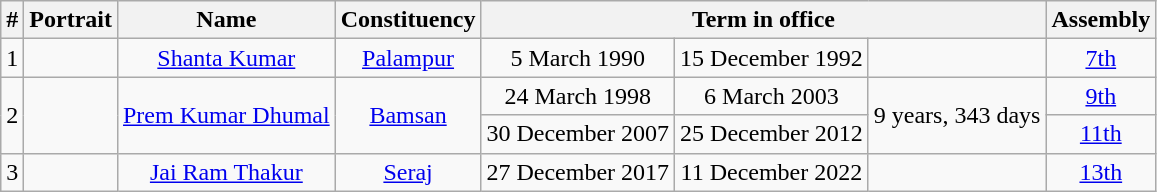<table class="wikitable plainrowheaders" style="text-align:center">
<tr align=center>
<th>#</th>
<th>Portrait</th>
<th>Name</th>
<th>Constituency</th>
<th colspan="3">Term in office</th>
<th>Assembly</th>
</tr>
<tr align="center">
<td>1</td>
<td></td>
<td><a href='#'>Shanta Kumar</a></td>
<td><a href='#'>Palampur</a></td>
<td>5 March 1990</td>
<td>15 December 1992</td>
<td></td>
<td><a href='#'>7th</a></td>
</tr>
<tr align="center">
<td rowspan="2">2</td>
<td rowspan="2"></td>
<td rowspan="2"><a href='#'>Prem Kumar Dhumal</a></td>
<td rowspan="2"><a href='#'>Bamsan</a></td>
<td>24 March 1998</td>
<td>6 March 2003</td>
<td rowspan="2">9 years, 343 days</td>
<td><a href='#'>9th</a></td>
</tr>
<tr align="center">
<td>30 December 2007</td>
<td>25 December 2012</td>
<td><a href='#'>11th</a></td>
</tr>
<tr align="center">
<td>3</td>
<td></td>
<td><a href='#'>Jai Ram Thakur</a></td>
<td><a href='#'>Seraj</a></td>
<td>27 December 2017</td>
<td>11 December 2022</td>
<td></td>
<td><a href='#'>13th</a></td>
</tr>
</table>
